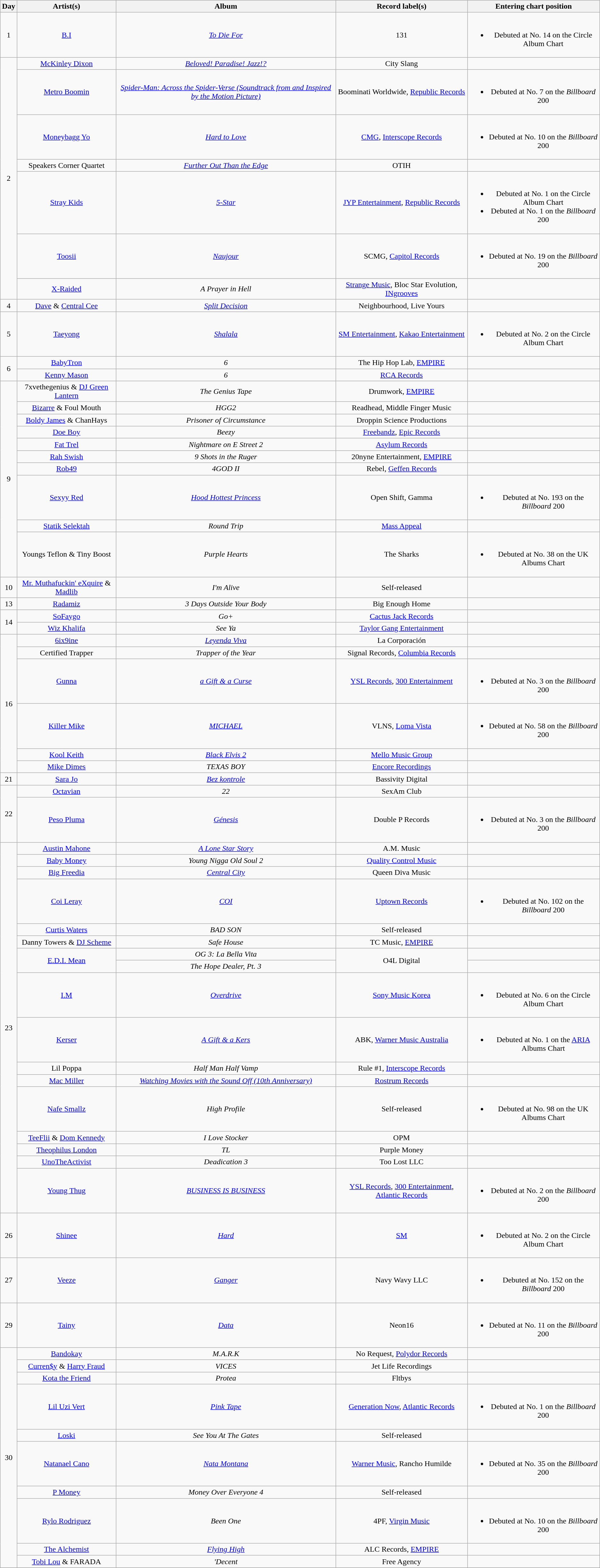<table class="wikitable" style="text-align:center;">
<tr>
<th scope="col">Day</th>
<th scope="col">Artist(s)</th>
<th scope="col">Album</th>
<th scope="col">Record label(s)</th>
<th scope="col">Entering chart position</th>
</tr>
<tr>
<td>1</td>
<td><a href='#'>B.I</a></td>
<td><em><a href='#'>To Die For</a></em></td>
<td>131</td>
<td><br><ul><li>Debuted at No. 14 on the Circle Album Chart</li></ul></td>
</tr>
<tr>
<td rowspan="7">2</td>
<td><a href='#'>McKinley Dixon</a></td>
<td><em><a href='#'>Beloved! Paradise! Jazz!?</a></em></td>
<td>City Slang</td>
<td></td>
</tr>
<tr>
<td><a href='#'>Metro Boomin</a></td>
<td><em><a href='#'>Spider-Man: Across the Spider-Verse (Soundtrack from and Inspired by the Motion Picture)</a></em></td>
<td>Boominati Worldwide, <a href='#'>Republic Records</a></td>
<td><br><ul><li>Debuted at No. 7 on the <em>Billboard</em> 200</li></ul></td>
</tr>
<tr>
<td><a href='#'>Moneybagg Yo</a></td>
<td><em><a href='#'>Hard to Love</a></em></td>
<td><a href='#'>CMG</a>, <a href='#'>Interscope Records</a></td>
<td><br><ul><li>Debuted at No. 10 on the <em>Billboard</em> 200</li></ul></td>
</tr>
<tr>
<td>Speakers Corner Quartet</td>
<td><em><a href='#'>Further Out Than the Edge</a></em></td>
<td>OTIH</td>
<td></td>
</tr>
<tr>
<td><a href='#'>Stray Kids</a></td>
<td><em><a href='#'>5-Star</a></em></td>
<td><a href='#'>JYP Entertainment</a>, <a href='#'>Republic Records</a></td>
<td><br><ul><li>Debuted at No. 1 on the Circle Album Chart</li><li>Debuted at No. 1 on the <em>Billboard</em> 200</li></ul></td>
</tr>
<tr>
<td><a href='#'>Toosii</a></td>
<td><em><a href='#'>Naujour</a></em></td>
<td>SCMG, <a href='#'>Capitol Records</a></td>
<td><br><ul><li>Debuted at No. 19 on the <em>Billboard</em> 200</li></ul></td>
</tr>
<tr>
<td><a href='#'>X-Raided</a></td>
<td><em>A Prayer in Hell</em></td>
<td><a href='#'>Strange Music</a>, Bloc Star Evolution, <a href='#'>INgrooves</a></td>
<td></td>
</tr>
<tr>
<td>4</td>
<td><a href='#'>Dave</a> & <a href='#'>Central Cee</a></td>
<td><em><a href='#'>Split Decision</a></em></td>
<td>Neighbourhood, Live Yours</td>
<td></td>
</tr>
<tr>
<td>5</td>
<td><a href='#'>Taeyong</a></td>
<td><em><a href='#'>Shalala</a></em></td>
<td><a href='#'>SM Entertainment</a>, <a href='#'>Kakao Entertainment</a></td>
<td><br><ul><li>Debuted at No. 2 on the Circle Album Chart</li></ul></td>
</tr>
<tr>
<td rowspan="2">6</td>
<td><a href='#'>BabyTron</a></td>
<td><em>6</em></td>
<td>The Hip Hop Lab, <a href='#'>EMPIRE</a></td>
<td></td>
</tr>
<tr>
<td><a href='#'>Kenny Mason</a></td>
<td><em>6</em></td>
<td><a href='#'>RCA Records</a></td>
<td></td>
</tr>
<tr>
<td rowspan="10">9</td>
<td>7xvethegenius & <a href='#'>DJ Green Lantern</a></td>
<td><em>The Genius Tape</em></td>
<td>Drumwork, <a href='#'>EMPIRE</a></td>
<td></td>
</tr>
<tr>
<td><a href='#'>Bizarre</a> & Foul Mouth</td>
<td><em>HGG2</em></td>
<td>Readhead, Middle Finger Music</td>
<td></td>
</tr>
<tr>
<td><a href='#'>Boldy James</a> & ChanHays</td>
<td><em>Prisoner of Circumstance</em></td>
<td>Droppin Science Productions</td>
<td></td>
</tr>
<tr>
<td><a href='#'>Doe Boy</a></td>
<td><em>Beezy</em></td>
<td><a href='#'>Freebandz</a>, <a href='#'>Epic Records</a></td>
<td></td>
</tr>
<tr>
<td><a href='#'>Fat Trel</a></td>
<td><em>Nightmare on E Street 2</em></td>
<td><a href='#'>Asylum Records</a></td>
<td></td>
</tr>
<tr>
<td><a href='#'>Rah Swish</a></td>
<td><em>9 Shots in the Ruger</em></td>
<td>20nyne Entertainment, <a href='#'>EMPIRE</a></td>
<td></td>
</tr>
<tr>
<td><a href='#'>Rob49</a></td>
<td><em>4GOD II</em></td>
<td>Rebel, <a href='#'>Geffen Records</a></td>
<td></td>
</tr>
<tr>
<td><a href='#'>Sexyy Red</a></td>
<td><em><a href='#'>Hood Hottest Princess</a></em></td>
<td>Open Shift, Gamma</td>
<td><br><ul><li>Debuted at No. 193 on the <em>Billboard</em> 200</li></ul></td>
</tr>
<tr>
<td><a href='#'>Statik Selektah</a></td>
<td><em>Round Trip</em></td>
<td><a href='#'>Mass Appeal</a></td>
<td></td>
</tr>
<tr>
<td>Youngs Teflon & Tiny Boost</td>
<td><em>Purple Hearts</em></td>
<td>The Sharks</td>
<td><br><ul><li>Debuted at No. 38 on the UK Albums Chart</li></ul></td>
</tr>
<tr>
<td>10</td>
<td><a href='#'>Mr. Muthafuckin' eXquire</a> & <a href='#'>Madlib</a></td>
<td><em>I'm Alive</em></td>
<td>Self-released</td>
<td></td>
</tr>
<tr>
<td>13</td>
<td><a href='#'>Radamiz</a></td>
<td><em>3 Days Outside Your Body</em></td>
<td>Big Enough Home</td>
<td></td>
</tr>
<tr>
<td rowspan="2">14</td>
<td><a href='#'>SoFaygo</a></td>
<td><em>Go+</em></td>
<td><a href='#'>Cactus Jack Records</a></td>
<td></td>
</tr>
<tr>
<td><a href='#'>Wiz Khalifa</a></td>
<td><em>See Ya</em></td>
<td><a href='#'>Taylor Gang Entertainment</a></td>
<td></td>
</tr>
<tr>
<td rowspan="6">16</td>
<td><a href='#'>6ix9ine</a></td>
<td><em><a href='#'>Leyenda Viva</a></em></td>
<td>La Corporación</td>
<td></td>
</tr>
<tr>
<td>Certified Trapper</td>
<td><em>Trapper of the Year</em></td>
<td>Signal Records, <a href='#'>Columbia Records</a></td>
<td></td>
</tr>
<tr>
<td><a href='#'>Gunna</a></td>
<td><em><a href='#'>a Gift & a Curse</a></em></td>
<td><a href='#'>YSL Records</a>, <a href='#'>300 Entertainment</a></td>
<td><br><ul><li>Debuted at No. 3 on the <em>Billboard</em> 200</li></ul></td>
</tr>
<tr>
<td><a href='#'>Killer Mike</a></td>
<td><em><a href='#'>MICHAEL</a></em></td>
<td>VLNS, <a href='#'>Loma Vista</a></td>
<td><br><ul><li>Debuted at No. 58 on the <em>Billboard</em> 200</li></ul></td>
</tr>
<tr>
<td><a href='#'>Kool Keith</a></td>
<td><em><a href='#'>Black Elvis 2</a></em></td>
<td><a href='#'>Mello Music Group</a></td>
<td></td>
</tr>
<tr>
<td><a href='#'>Mike Dimes</a></td>
<td><em>TEXAS BOY</em></td>
<td><a href='#'>Encore Recordings</a></td>
<td></td>
</tr>
<tr>
<td>21</td>
<td><a href='#'>Sara Jo</a></td>
<td><em><a href='#'>Bez kontrole</a></em></td>
<td>Bassivity Digital</td>
<td></td>
</tr>
<tr>
<td rowspan="2">22</td>
<td><a href='#'>Octavian</a></td>
<td><em>22</em></td>
<td>SexAm Club</td>
<td></td>
</tr>
<tr>
<td><a href='#'>Peso Pluma</a></td>
<td><em><a href='#'>Génesis</a></em></td>
<td>Double P Records</td>
<td><br><ul><li>Debuted at No. 3 on the <em>Billboard</em> 200</li></ul></td>
</tr>
<tr>
<td rowspan="17">23</td>
<td><a href='#'>Austin Mahone</a></td>
<td><em><a href='#'>A Lone Star Story</a></em></td>
<td>A.M. Music</td>
<td></td>
</tr>
<tr>
<td><a href='#'>Baby Money</a></td>
<td><em>Young Nigga Old Soul 2 </em></td>
<td><a href='#'>Quality Control Music</a></td>
<td></td>
</tr>
<tr>
<td><a href='#'>Big Freedia</a></td>
<td><em><a href='#'>Central City</a></em></td>
<td>Queen Diva Music</td>
<td></td>
</tr>
<tr>
<td><a href='#'>Coi Leray</a></td>
<td><em><a href='#'>COI</a></em></td>
<td><a href='#'>Uptown Records</a></td>
<td><br><ul><li>Debuted at No. 102 on the <em>Billboard</em> 200</li></ul></td>
</tr>
<tr>
<td><a href='#'>Curtis Waters</a></td>
<td><em>BAD SON</em></td>
<td>Self-released</td>
<td></td>
</tr>
<tr>
<td>Danny Towers & <a href='#'>DJ Scheme</a></td>
<td><em>Safe House</em></td>
<td>TC Music, <a href='#'>EMPIRE</a></td>
<td></td>
</tr>
<tr>
<td rowspan="2"><a href='#'>E.D.I. Mean</a></td>
<td><em>OG 3: La Bella Vita</em></td>
<td rowspan="2">O4L Digital</td>
<td></td>
</tr>
<tr>
<td><em>The Hope Dealer, Pt. 3</em></td>
<td></td>
</tr>
<tr>
<td><a href='#'>I.M</a></td>
<td><em><a href='#'>Overdrive</a></em></td>
<td><a href='#'>Sony Music Korea</a></td>
<td><br><ul><li>Debuted at No. 6 on the Circle Album Chart</li></ul></td>
</tr>
<tr>
<td><a href='#'>Kerser</a></td>
<td><em><a href='#'>A Gift & a Kers</a></em></td>
<td>ABK, <a href='#'>Warner Music Australia</a></td>
<td><br><ul><li>Debuted at No. 1 on the <a href='#'>ARIA</a> Albums Chart</li></ul></td>
</tr>
<tr>
<td>Lil Poppa</td>
<td><em>Half Man Half Vamp</em></td>
<td>Rule #1, <a href='#'>Interscope Records</a></td>
<td></td>
</tr>
<tr>
<td><a href='#'>Mac Miller</a></td>
<td><em><a href='#'>Watching Movies with the Sound Off (10th Anniversary)</a></em></td>
<td><a href='#'>Rostrum Records</a></td>
<td></td>
</tr>
<tr>
<td><a href='#'>Nafe Smallz</a></td>
<td><em>High Profile</em></td>
<td>Self-released</td>
<td><br><ul><li>Debuted at No. 98 on the UK Albums Chart</li></ul></td>
</tr>
<tr>
<td><a href='#'>TeeFlii</a> & <a href='#'>Dom Kennedy</a></td>
<td><em>I Love Stocker</em></td>
<td>OPM</td>
<td></td>
</tr>
<tr>
<td><a href='#'>Theophilus London</a></td>
<td><em>TL</em></td>
<td>Purple Money</td>
<td></td>
</tr>
<tr>
<td><a href='#'>UnoTheActivist</a></td>
<td><em>Deadication 3</em></td>
<td>Too Lost LLC</td>
<td></td>
</tr>
<tr>
<td><a href='#'>Young Thug</a></td>
<td><em><a href='#'>BUSINESS IS BUSINESS</a></em></td>
<td><a href='#'>YSL Records</a>, <a href='#'>300 Entertainment</a>, <a href='#'>Atlantic Records</a></td>
<td><br><ul><li>Debuted at No. 2 on the <em>Billboard</em> 200</li></ul></td>
</tr>
<tr>
<td>26</td>
<td><a href='#'>Shinee</a></td>
<td><em><a href='#'>Hard</a></em></td>
<td><a href='#'>SM</a></td>
<td><br><ul><li>Debuted at No. 2 on the Circle Album Chart</li></ul></td>
</tr>
<tr>
<td>27</td>
<td><a href='#'>Veeze</a></td>
<td><em><a href='#'>Ganger</a></em></td>
<td>Navy Wavy LLC</td>
<td><br><ul><li>Debuted at No. 152 on the <em>Billboard</em> 200</li></ul></td>
</tr>
<tr>
<td>29</td>
<td><a href='#'>Tainy</a></td>
<td><em><a href='#'>Data</a></em></td>
<td>Neon16</td>
<td><br><ul><li>Debuted at No. 11 on the <em>Billboard</em> 200</li></ul></td>
</tr>
<tr>
<td rowspan="10">30</td>
<td><a href='#'>Bandokay</a></td>
<td><em>M.A.R.K</em></td>
<td>No Request, <a href='#'>Polydor Records</a></td>
<td></td>
</tr>
<tr>
<td><a href='#'>Curren$y</a> & <a href='#'>Harry Fraud</a></td>
<td><em>VICES</em></td>
<td>Jet Life Recordings</td>
<td></td>
</tr>
<tr>
<td><a href='#'>Kota the Friend</a></td>
<td><em>Protea</em></td>
<td>Fltbys</td>
<td></td>
</tr>
<tr>
<td><a href='#'>Lil Uzi Vert</a></td>
<td><em><a href='#'>Pink Tape</a></em></td>
<td><a href='#'>Generation Now</a>, <a href='#'>Atlantic Records</a></td>
<td><br><ul><li>Debuted at No. 1 on the <em>Billboard</em> 200</li></ul></td>
</tr>
<tr>
<td><a href='#'>Loski</a></td>
<td><em>See You At The Gates</em></td>
<td>Self-released</td>
<td></td>
</tr>
<tr>
<td><a href='#'>Natanael Cano</a></td>
<td><em><a href='#'>Nata Montana</a></em></td>
<td><a href='#'>Warner Music</a>, Rancho Humilde</td>
<td><br><ul><li>Debuted at No. 35 on the <em>Billboard</em> 200</li></ul></td>
</tr>
<tr>
<td><a href='#'>P Money</a></td>
<td><em>Money Over Everyone 4</em></td>
<td>Self-released</td>
<td></td>
</tr>
<tr>
<td><a href='#'>Rylo Rodriguez</a></td>
<td><em>Been One</em></td>
<td>4PF, <a href='#'>Virgin Music</a></td>
<td><br><ul><li>Debuted at No. 10 on the <em>Billboard</em> 200</li></ul></td>
</tr>
<tr>
<td><a href='#'>The Alchemist</a></td>
<td><em><a href='#'>Flying High</a></em></td>
<td>ALC Records, <a href='#'>EMPIRE</a></td>
<td></td>
</tr>
<tr>
<td><a href='#'>Tobi Lou</a> & FARADA</td>
<td><em>'Decent</em></td>
<td>Free Agency</td>
<td></td>
</tr>
<tr>
</tr>
</table>
